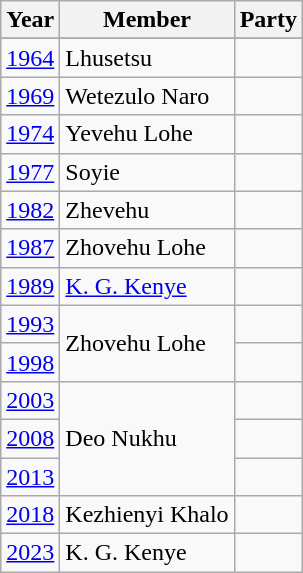<table class="wikitable sortable">
<tr>
<th>Year</th>
<th>Member</th>
<th colspan="2">Party</th>
</tr>
<tr>
</tr>
<tr>
<td><a href='#'>1964</a></td>
<td>Lhusetsu</td>
<td></td>
</tr>
<tr>
<td><a href='#'>1969</a></td>
<td>Wetezulo Naro</td>
</tr>
<tr>
<td><a href='#'>1974</a></td>
<td>Yevehu Lohe</td>
<td></td>
</tr>
<tr>
<td><a href='#'>1977</a></td>
<td>Soyie</td>
</tr>
<tr>
<td><a href='#'>1982</a></td>
<td>Zhevehu</td>
<td></td>
</tr>
<tr>
<td><a href='#'>1987</a></td>
<td>Zhovehu Lohe</td>
<td></td>
</tr>
<tr>
<td><a href='#'>1989</a></td>
<td><a href='#'>K. G. Kenye</a></td>
<td></td>
</tr>
<tr>
<td><a href='#'>1993</a></td>
<td rowspan=2>Zhovehu Lohe</td>
<td></td>
</tr>
<tr>
<td><a href='#'>1998</a></td>
</tr>
<tr>
<td><a href='#'>2003</a></td>
<td rowspan=3>Deo Nukhu</td>
<td></td>
</tr>
<tr>
<td><a href='#'>2008</a></td>
<td></td>
</tr>
<tr>
<td><a href='#'>2013</a></td>
<td></td>
</tr>
<tr>
<td><a href='#'>2018</a></td>
<td>Kezhienyi Khalo</td>
</tr>
<tr>
<td><a href='#'>2023</a></td>
<td>K. G. Kenye</td>
<td></td>
</tr>
</table>
